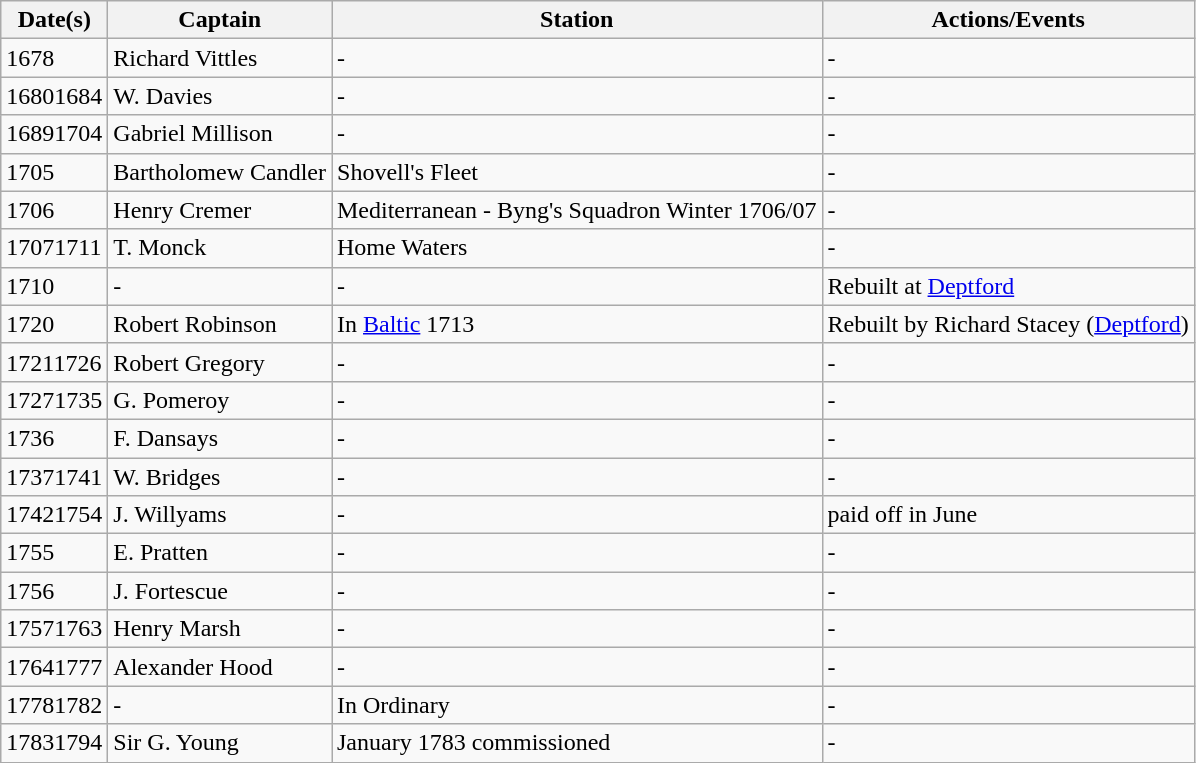<table class="wikitable">
<tr>
<th>Date(s)</th>
<th>Captain</th>
<th>Station</th>
<th>Actions/Events</th>
</tr>
<tr>
<td>1678</td>
<td>Richard Vittles</td>
<td>-</td>
<td>-</td>
</tr>
<tr>
<td>16801684</td>
<td>W. Davies</td>
<td>-</td>
<td>-</td>
</tr>
<tr>
<td>16891704</td>
<td>Gabriel Millison</td>
<td>-</td>
<td>-</td>
</tr>
<tr>
<td>1705</td>
<td>Bartholomew Candler</td>
<td>Shovell's Fleet</td>
<td>-</td>
</tr>
<tr>
<td>1706</td>
<td>Henry Cremer</td>
<td>Mediterranean - Byng's Squadron Winter 1706/07</td>
<td>-</td>
</tr>
<tr>
<td>17071711</td>
<td>T. Monck</td>
<td>Home Waters</td>
<td>-</td>
</tr>
<tr>
<td>1710</td>
<td>-</td>
<td>-</td>
<td>Rebuilt at <a href='#'>Deptford</a></td>
</tr>
<tr>
<td>1720</td>
<td>Robert Robinson</td>
<td>In <a href='#'>Baltic</a> 1713</td>
<td>Rebuilt by Richard Stacey (<a href='#'>Deptford</a>)</td>
</tr>
<tr>
<td>17211726</td>
<td>Robert Gregory</td>
<td>-</td>
<td>-</td>
</tr>
<tr>
<td>17271735</td>
<td>G. Pomeroy</td>
<td>-</td>
<td>-</td>
</tr>
<tr>
<td>1736</td>
<td>F. Dansays</td>
<td>-</td>
<td>-</td>
</tr>
<tr>
<td>17371741</td>
<td>W. Bridges</td>
<td>-</td>
<td>-</td>
</tr>
<tr>
<td>17421754</td>
<td>J. Willyams</td>
<td>-</td>
<td>paid off in June</td>
</tr>
<tr>
<td>1755</td>
<td>E. Pratten</td>
<td>-</td>
<td>-</td>
</tr>
<tr>
<td>1756</td>
<td>J. Fortescue</td>
<td>-</td>
<td>-</td>
</tr>
<tr>
<td>17571763</td>
<td>Henry Marsh</td>
<td>-</td>
<td>-</td>
</tr>
<tr>
<td>17641777</td>
<td>Alexander Hood</td>
<td>-</td>
<td>-</td>
</tr>
<tr>
<td>17781782</td>
<td>-</td>
<td>In Ordinary</td>
<td>-</td>
</tr>
<tr>
<td>17831794</td>
<td>Sir G. Young</td>
<td>January 1783 commissioned</td>
<td>-</td>
</tr>
</table>
